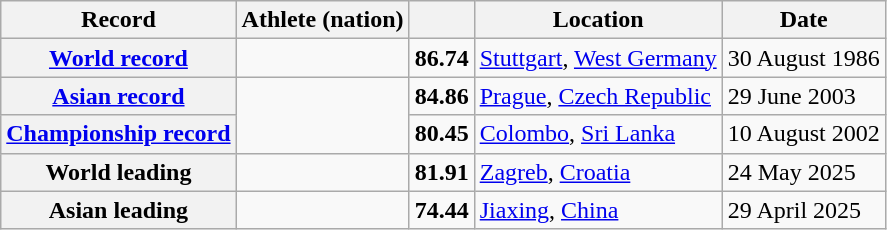<table class="wikitable">
<tr>
<th scope="col">Record</th>
<th scope="col">Athlete (nation)</th>
<th scope="col"></th>
<th scope="col">Location</th>
<th scope="col">Date</th>
</tr>
<tr>
<th scope="row"><a href='#'>World record</a></th>
<td></td>
<td align="center"><strong>86.74</strong></td>
<td><a href='#'>Stuttgart</a>, <a href='#'>West Germany</a></td>
<td>30 August 1986</td>
</tr>
<tr>
<th scope="row"><a href='#'>Asian record</a></th>
<td rowspan="2"></td>
<td align="center"><strong>84.86</strong></td>
<td><a href='#'>Prague</a>, <a href='#'>Czech Republic</a></td>
<td>29 June 2003</td>
</tr>
<tr>
<th><a href='#'>Championship record</a></th>
<td align="center"><strong>80.45</strong></td>
<td><a href='#'>Colombo</a>, <a href='#'>Sri Lanka</a></td>
<td>10 August 2002</td>
</tr>
<tr>
<th scope="row">World leading</th>
<td></td>
<td align="center"><strong>81.91</strong></td>
<td><a href='#'>Zagreb</a>, <a href='#'>Croatia</a></td>
<td>24 May 2025</td>
</tr>
<tr>
<th scope="row">Asian leading</th>
<td></td>
<td align="center"><strong>74.44</strong></td>
<td><a href='#'>Jiaxing</a>, <a href='#'>China</a></td>
<td>29 April 2025</td>
</tr>
</table>
